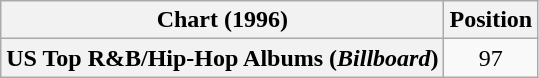<table class="wikitable plainrowheaders" style="text-align:center">
<tr>
<th scope="col">Chart (1996)</th>
<th scope="col">Position</th>
</tr>
<tr>
<th scope="row">US Top R&B/Hip-Hop Albums (<em>Billboard</em>)</th>
<td>97</td>
</tr>
</table>
